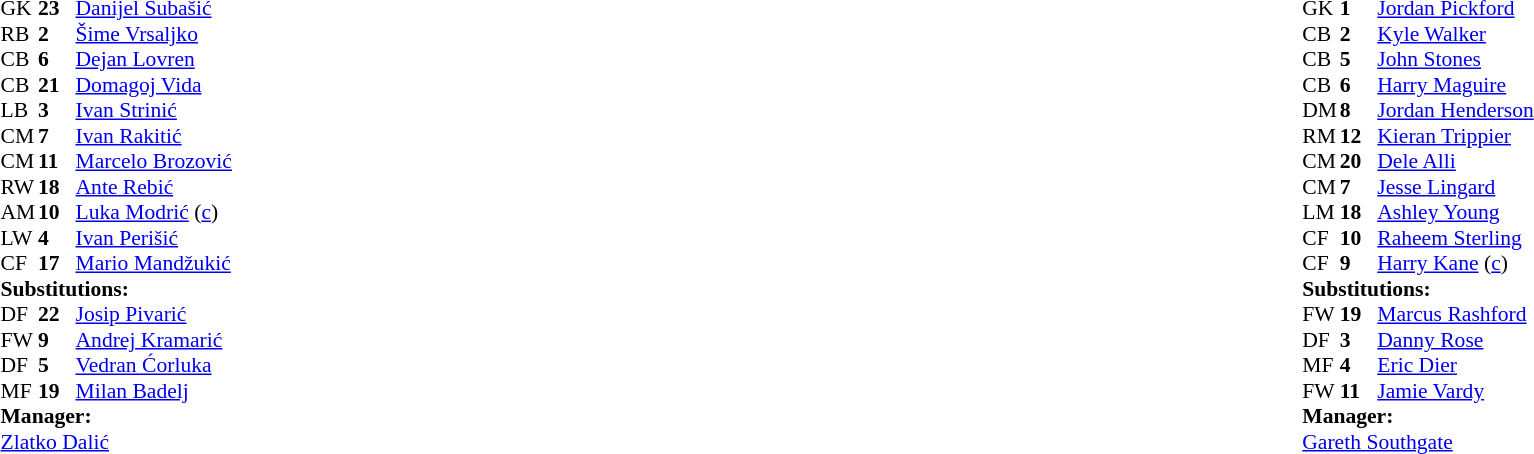<table width="100%">
<tr>
<td valign="top" width="40%"><br><table style="font-size:90%" cellspacing="0" cellpadding="0">
<tr>
<th width=25></th>
<th width=25></th>
</tr>
<tr>
<td>GK</td>
<td><strong>23</strong></td>
<td><a href='#'>Danijel Subašić</a></td>
</tr>
<tr>
<td>RB</td>
<td><strong>2</strong></td>
<td><a href='#'>Šime Vrsaljko</a></td>
</tr>
<tr>
<td>CB</td>
<td><strong>6</strong></td>
<td><a href='#'>Dejan Lovren</a></td>
</tr>
<tr>
<td>CB</td>
<td><strong>21</strong></td>
<td><a href='#'>Domagoj Vida</a></td>
</tr>
<tr>
<td>LB</td>
<td><strong>3</strong></td>
<td><a href='#'>Ivan Strinić</a></td>
<td></td>
<td></td>
</tr>
<tr>
<td>CM</td>
<td><strong>7</strong></td>
<td><a href='#'>Ivan Rakitić</a></td>
</tr>
<tr>
<td>CM</td>
<td><strong>11</strong></td>
<td><a href='#'>Marcelo Brozović</a></td>
</tr>
<tr>
<td>RW</td>
<td><strong>18</strong></td>
<td><a href='#'>Ante Rebić</a></td>
<td></td>
<td></td>
</tr>
<tr>
<td>AM</td>
<td><strong>10</strong></td>
<td><a href='#'>Luka Modrić</a> (<a href='#'>c</a>)</td>
<td></td>
<td></td>
</tr>
<tr>
<td>LW</td>
<td><strong>4</strong></td>
<td><a href='#'>Ivan Perišić</a></td>
</tr>
<tr>
<td>CF</td>
<td><strong>17</strong></td>
<td><a href='#'>Mario Mandžukić</a></td>
<td></td>
<td></td>
</tr>
<tr>
<td colspan=3><strong>Substitutions:</strong></td>
</tr>
<tr>
<td>DF</td>
<td><strong>22</strong></td>
<td><a href='#'>Josip Pivarić</a></td>
<td></td>
<td></td>
</tr>
<tr>
<td>FW</td>
<td><strong>9</strong></td>
<td><a href='#'>Andrej Kramarić</a></td>
<td></td>
<td></td>
</tr>
<tr>
<td>DF</td>
<td><strong>5</strong></td>
<td><a href='#'>Vedran Ćorluka</a></td>
<td></td>
<td></td>
</tr>
<tr>
<td>MF</td>
<td><strong>19</strong></td>
<td><a href='#'>Milan Badelj</a></td>
<td></td>
<td></td>
</tr>
<tr>
<td colspan=3><strong>Manager:</strong></td>
</tr>
<tr>
<td colspan=3><a href='#'>Zlatko Dalić</a></td>
</tr>
</table>
</td>
<td valign="top"></td>
<td valign="top" width="50%"><br><table style="font-size:90%; margin:auto" cellspacing="0" cellpadding="0">
<tr>
<th width=25></th>
<th width=25></th>
</tr>
<tr>
<td>GK</td>
<td><strong>1</strong></td>
<td><a href='#'>Jordan Pickford</a></td>
</tr>
<tr>
<td>CB</td>
<td><strong>2</strong></td>
<td><a href='#'>Kyle Walker</a></td>
<td></td>
<td></td>
</tr>
<tr>
<td>CB</td>
<td><strong>5</strong></td>
<td><a href='#'>John Stones</a></td>
</tr>
<tr>
<td>CB</td>
<td><strong>6</strong></td>
<td><a href='#'>Harry Maguire</a></td>
</tr>
<tr>
<td>DM</td>
<td><strong>8</strong></td>
<td><a href='#'>Jordan Henderson</a></td>
<td></td>
<td></td>
</tr>
<tr>
<td>RM</td>
<td><strong>12</strong></td>
<td><a href='#'>Kieran Trippier</a></td>
</tr>
<tr>
<td>CM</td>
<td><strong>20</strong></td>
<td><a href='#'>Dele Alli</a></td>
</tr>
<tr>
<td>CM</td>
<td><strong>7</strong></td>
<td><a href='#'>Jesse Lingard</a></td>
</tr>
<tr>
<td>LM</td>
<td><strong>18</strong></td>
<td><a href='#'>Ashley Young</a></td>
<td></td>
<td></td>
</tr>
<tr>
<td>CF</td>
<td><strong>10</strong></td>
<td><a href='#'>Raheem Sterling</a></td>
<td></td>
<td></td>
</tr>
<tr>
<td>CF</td>
<td><strong>9</strong></td>
<td><a href='#'>Harry Kane</a> (<a href='#'>c</a>)</td>
</tr>
<tr>
<td colspan=3><strong>Substitutions:</strong></td>
</tr>
<tr>
<td>FW</td>
<td><strong>19</strong></td>
<td><a href='#'>Marcus Rashford</a></td>
<td></td>
<td></td>
</tr>
<tr>
<td>DF</td>
<td><strong>3</strong></td>
<td><a href='#'>Danny Rose</a></td>
<td></td>
<td></td>
</tr>
<tr>
<td>MF</td>
<td><strong>4</strong></td>
<td><a href='#'>Eric Dier</a></td>
<td></td>
<td></td>
</tr>
<tr>
<td>FW</td>
<td><strong>11</strong></td>
<td><a href='#'>Jamie Vardy</a></td>
<td></td>
<td></td>
</tr>
<tr>
<td colspan=3><strong>Manager:</strong></td>
</tr>
<tr>
<td colspan=3><a href='#'>Gareth Southgate</a></td>
</tr>
</table>
</td>
</tr>
</table>
